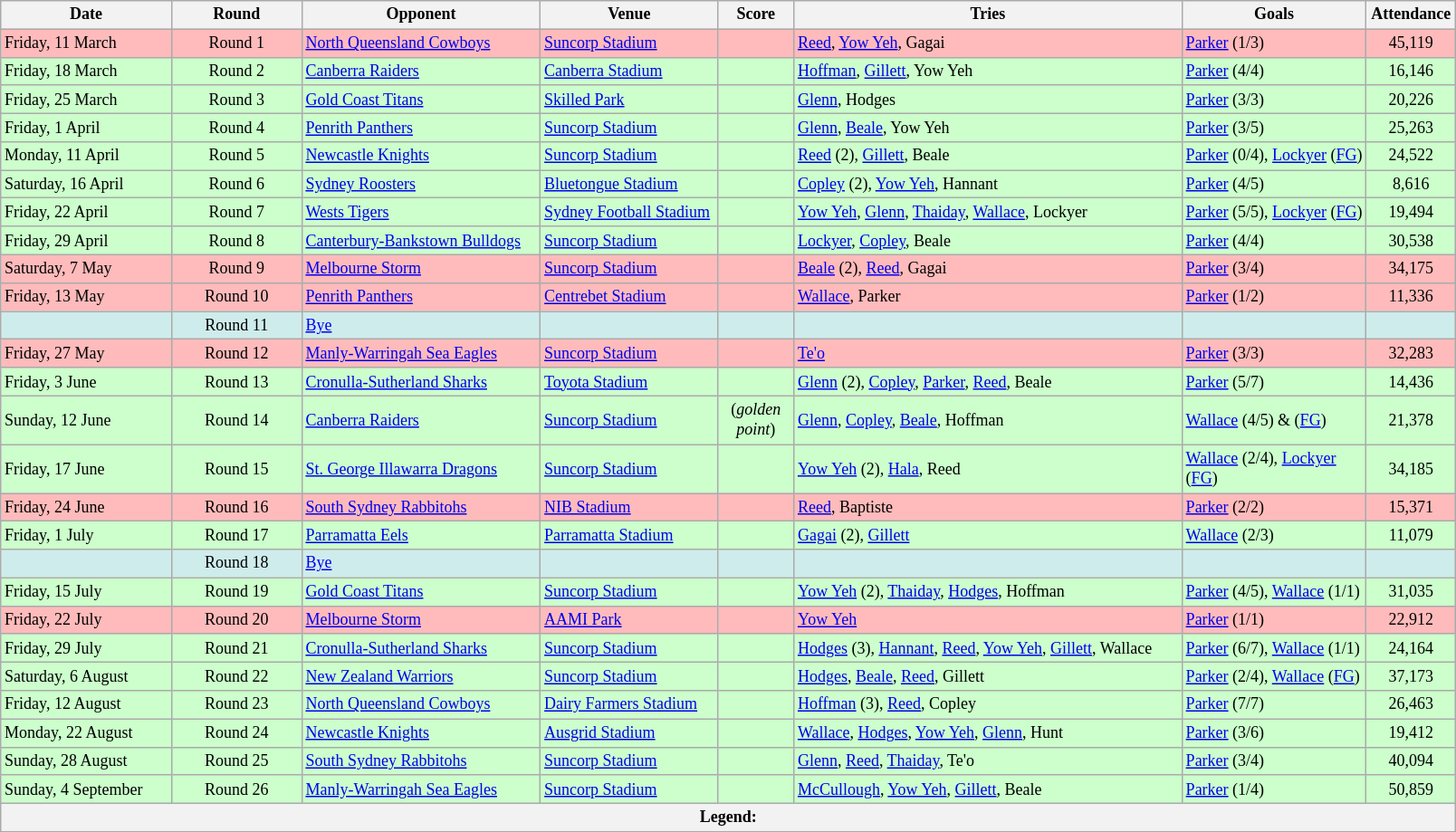<table class="wikitable" style="font-size:75%;">
<tr>
<th width="120">Date</th>
<th width="90">Round</th>
<th width="170">Opponent</th>
<th width="125">Venue</th>
<th width="50">Score</th>
<th width="280">Tries</th>
<th width="130">Goals</th>
<th width="60">Attendance</th>
</tr>
<tr bgcolor=#FFBBBB>
<td>Friday, 11 March</td>
<td style="text-align:center;">Round 1</td>
<td> <a href='#'>North Queensland Cowboys</a></td>
<td><a href='#'>Suncorp Stadium</a></td>
<td style="text-align:center;"></td>
<td><a href='#'>Reed</a>, <a href='#'>Yow Yeh</a>, Gagai</td>
<td><a href='#'>Parker</a> (1/3)</td>
<td style="text-align:center;">45,119</td>
</tr>
<tr bgcolor=#CCFFCC>
<td>Friday, 18 March</td>
<td style="text-align:center;">Round 2</td>
<td> <a href='#'>Canberra Raiders</a></td>
<td><a href='#'>Canberra Stadium</a></td>
<td style="text-align:center;"></td>
<td><a href='#'>Hoffman</a>, <a href='#'>Gillett</a>, Yow Yeh</td>
<td><a href='#'>Parker</a> (4/4)</td>
<td style="text-align:center;">16,146</td>
</tr>
<tr bgcolor=#CCFFCC>
<td>Friday, 25 March</td>
<td style="text-align:center;">Round 3</td>
<td> <a href='#'>Gold Coast Titans</a></td>
<td><a href='#'>Skilled Park</a></td>
<td style="text-align:center;"></td>
<td><a href='#'>Glenn</a>, Hodges</td>
<td><a href='#'>Parker</a> (3/3)</td>
<td style="text-align:center;">20,226</td>
</tr>
<tr bgcolor=#CCFFCC>
<td>Friday, 1 April</td>
<td style="text-align:center;">Round 4</td>
<td> <a href='#'>Penrith Panthers</a></td>
<td><a href='#'>Suncorp Stadium</a></td>
<td style="text-align:center;"></td>
<td><a href='#'>Glenn</a>, <a href='#'>Beale</a>, Yow Yeh</td>
<td><a href='#'>Parker</a> (3/5)</td>
<td style="text-align:center;">25,263</td>
</tr>
<tr bgcolor=#CCFFCC>
<td>Monday, 11 April</td>
<td style="text-align:center;">Round 5</td>
<td> <a href='#'>Newcastle Knights</a></td>
<td><a href='#'>Suncorp Stadium</a></td>
<td style="text-align:center;"></td>
<td><a href='#'>Reed</a> (2), <a href='#'>Gillett</a>, Beale</td>
<td><a href='#'>Parker</a> (0/4), <a href='#'>Lockyer</a> (<a href='#'>FG</a>)</td>
<td style="text-align:center;">24,522</td>
</tr>
<tr bgcolor=#CCFFCC>
<td>Saturday, 16 April</td>
<td style="text-align:center;">Round 6</td>
<td> <a href='#'>Sydney Roosters</a></td>
<td><a href='#'>Bluetongue Stadium</a></td>
<td style="text-align:center;"></td>
<td><a href='#'>Copley</a> (2), <a href='#'>Yow Yeh</a>, Hannant</td>
<td><a href='#'>Parker</a> (4/5)</td>
<td style="text-align:center;">8,616</td>
</tr>
<tr bgcolor=#CCFFCC>
<td>Friday, 22 April</td>
<td style="text-align:center;">Round 7</td>
<td> <a href='#'>Wests Tigers</a></td>
<td><a href='#'>Sydney Football Stadium</a></td>
<td style="text-align:center;"></td>
<td><a href='#'>Yow Yeh</a>, <a href='#'>Glenn</a>, <a href='#'>Thaiday</a>, <a href='#'>Wallace</a>, Lockyer</td>
<td><a href='#'>Parker</a> (5/5), <a href='#'>Lockyer</a> (<a href='#'>FG</a>)</td>
<td style="text-align:center;">19,494</td>
</tr>
<tr bgcolor=#CCFFCC>
<td>Friday, 29 April</td>
<td style="text-align:center;">Round 8</td>
<td> <a href='#'>Canterbury-Bankstown Bulldogs</a></td>
<td><a href='#'>Suncorp Stadium</a></td>
<td style="text-align:center;"></td>
<td><a href='#'>Lockyer</a>, <a href='#'>Copley</a>, Beale</td>
<td><a href='#'>Parker</a> (4/4)</td>
<td style="text-align:center;">30,538</td>
</tr>
<tr bgcolor=#FFBBBB>
<td>Saturday, 7 May</td>
<td style="text-align:center;">Round 9</td>
<td> <a href='#'>Melbourne Storm</a></td>
<td><a href='#'>Suncorp Stadium</a></td>
<td style="text-align:center;"></td>
<td><a href='#'>Beale</a> (2), <a href='#'>Reed</a>, Gagai</td>
<td><a href='#'>Parker</a> (3/4)</td>
<td style="text-align:center;">34,175</td>
</tr>
<tr bgcolor=#FFBBBB>
<td>Friday, 13 May</td>
<td style="text-align:center;">Round 10</td>
<td> <a href='#'>Penrith Panthers</a></td>
<td><a href='#'>Centrebet Stadium</a></td>
<td style="text-align:center;"></td>
<td><a href='#'>Wallace</a>, Parker</td>
<td><a href='#'>Parker</a> (1/2)</td>
<td style="text-align:center;">11,336</td>
</tr>
<tr bgcolor="#cfecec">
<td></td>
<td style="text-align:center;">Round 11</td>
<td><a href='#'>Bye</a></td>
<td></td>
<td></td>
<td></td>
<td></td>
<td></td>
</tr>
<tr bgcolor=#FFBBBB>
<td>Friday, 27 May</td>
<td style="text-align:center;">Round 12</td>
<td> <a href='#'>Manly-Warringah Sea Eagles</a></td>
<td><a href='#'>Suncorp Stadium</a></td>
<td style="text-align:center;"></td>
<td><a href='#'>Te'o</a></td>
<td><a href='#'>Parker</a> (3/3)</td>
<td style="text-align:center;">32,283</td>
</tr>
<tr bgcolor=#CCFFCC>
<td>Friday, 3 June</td>
<td style="text-align:center;">Round 13</td>
<td> <a href='#'>Cronulla-Sutherland Sharks</a></td>
<td><a href='#'>Toyota Stadium</a></td>
<td style="text-align:center;"></td>
<td><a href='#'>Glenn</a> (2), <a href='#'>Copley</a>, <a href='#'>Parker</a>, <a href='#'>Reed</a>, Beale</td>
<td><a href='#'>Parker</a> (5/7)</td>
<td style="text-align:center;">14,436</td>
</tr>
<tr bgcolor=#CCFFCC>
<td>Sunday, 12 June</td>
<td style="text-align:center;">Round 14</td>
<td> <a href='#'>Canberra Raiders</a></td>
<td><a href='#'>Suncorp Stadium</a></td>
<td style="text-align:center;"> (<em>golden point</em>)</td>
<td><a href='#'>Glenn</a>, <a href='#'>Copley</a>, <a href='#'>Beale</a>, Hoffman</td>
<td><a href='#'>Wallace</a> (4/5) & (<a href='#'>FG</a>)</td>
<td style="text-align:center;">21,378</td>
</tr>
<tr bgcolor=#CCFFCC>
<td>Friday, 17 June</td>
<td style="text-align:center;">Round 15</td>
<td> <a href='#'>St. George Illawarra Dragons</a></td>
<td><a href='#'>Suncorp Stadium</a></td>
<td style="text-align:center;"></td>
<td><a href='#'>Yow Yeh</a> (2), <a href='#'>Hala</a>, Reed</td>
<td><a href='#'>Wallace</a> (2/4), <a href='#'>Lockyer</a> (<a href='#'>FG</a>)</td>
<td style="text-align:center;">34,185</td>
</tr>
<tr bgcolor=#FFBBBB>
<td>Friday, 24 June</td>
<td style="text-align:center;">Round 16</td>
<td> <a href='#'>South Sydney Rabbitohs</a></td>
<td><a href='#'>NIB Stadium</a></td>
<td style="text-align:center;"></td>
<td><a href='#'>Reed</a>, Baptiste</td>
<td><a href='#'>Parker</a> (2/2)</td>
<td style="text-align:center;">15,371</td>
</tr>
<tr bgcolor=#CCFFCC>
<td>Friday, 1 July</td>
<td style="text-align:center;">Round 17</td>
<td> <a href='#'>Parramatta Eels</a></td>
<td><a href='#'>Parramatta Stadium</a></td>
<td style="text-align:center;"></td>
<td><a href='#'>Gagai</a> (2), <a href='#'>Gillett</a></td>
<td><a href='#'>Wallace</a> (2/3)</td>
<td style="text-align:center;">11,079</td>
</tr>
<tr bgcolor="#cfecec">
<td></td>
<td style="text-align:center;">Round 18</td>
<td><a href='#'>Bye</a></td>
<td></td>
<td></td>
<td></td>
<td></td>
<td></td>
</tr>
<tr bgcolor=#CCFFCC>
<td>Friday, 15 July</td>
<td style="text-align:center;">Round 19</td>
<td> <a href='#'>Gold Coast Titans</a></td>
<td><a href='#'>Suncorp Stadium</a></td>
<td style="text-align:center;"></td>
<td><a href='#'>Yow Yeh</a> (2), <a href='#'>Thaiday</a>, <a href='#'>Hodges</a>, Hoffman</td>
<td><a href='#'>Parker</a> (4/5), <a href='#'>Wallace</a> (1/1)</td>
<td style="text-align:center;">31,035</td>
</tr>
<tr bgcolor=#FFBBBB>
<td>Friday, 22 July</td>
<td style="text-align:center;">Round 20</td>
<td> <a href='#'>Melbourne Storm</a></td>
<td><a href='#'>AAMI Park</a></td>
<td style="text-align:center;"></td>
<td><a href='#'>Yow Yeh</a></td>
<td><a href='#'>Parker</a> (1/1)</td>
<td style="text-align:center;">22,912</td>
</tr>
<tr bgcolor=#CCFFCC>
<td>Friday, 29 July</td>
<td style="text-align:center;">Round 21</td>
<td> <a href='#'>Cronulla-Sutherland Sharks</a></td>
<td><a href='#'>Suncorp Stadium</a></td>
<td style="text-align:center;"></td>
<td><a href='#'>Hodges</a> (3), <a href='#'>Hannant</a>, <a href='#'>Reed</a>, <a href='#'>Yow Yeh</a>, <a href='#'>Gillett</a>, Wallace</td>
<td><a href='#'>Parker</a> (6/7), <a href='#'>Wallace</a> (1/1)</td>
<td style="text-align:center;">24,164</td>
</tr>
<tr bgcolor=#CCFFCC>
<td>Saturday, 6 August</td>
<td style="text-align:center;">Round 22</td>
<td> <a href='#'>New Zealand Warriors</a></td>
<td><a href='#'>Suncorp Stadium</a></td>
<td style="text-align:center;"></td>
<td><a href='#'>Hodges</a>, <a href='#'>Beale</a>, <a href='#'>Reed</a>, Gillett</td>
<td><a href='#'>Parker</a> (2/4), <a href='#'>Wallace</a> (<a href='#'>FG</a>)</td>
<td style="text-align:center;">37,173</td>
</tr>
<tr bgcolor=#CCFFCC>
<td>Friday, 12 August</td>
<td style="text-align:center;">Round 23</td>
<td> <a href='#'>North Queensland Cowboys</a></td>
<td><a href='#'>Dairy Farmers Stadium</a></td>
<td style="text-align:center;"></td>
<td><a href='#'>Hoffman</a> (3), <a href='#'>Reed</a>, Copley</td>
<td><a href='#'>Parker</a> (7/7)</td>
<td style="text-align:center;">26,463</td>
</tr>
<tr bgcolor=#CCFFCC>
<td>Monday, 22 August</td>
<td style="text-align:center;">Round 24</td>
<td> <a href='#'>Newcastle Knights</a></td>
<td><a href='#'>Ausgrid Stadium</a></td>
<td style="text-align:center;"></td>
<td><a href='#'>Wallace</a>, <a href='#'>Hodges</a>, <a href='#'>Yow Yeh</a>, <a href='#'>Glenn</a>, Hunt</td>
<td><a href='#'>Parker</a> (3/6)</td>
<td style="text-align:center;">19,412</td>
</tr>
<tr bgcolor=#CCFFCC>
<td>Sunday, 28 August</td>
<td style="text-align:center;">Round 25</td>
<td> <a href='#'>South Sydney Rabbitohs</a></td>
<td><a href='#'>Suncorp Stadium</a></td>
<td style="text-align:center;"></td>
<td><a href='#'>Glenn</a>, <a href='#'>Reed</a>, <a href='#'>Thaiday</a>, Te'o</td>
<td><a href='#'>Parker</a> (3/4)</td>
<td style="text-align:center;">40,094</td>
</tr>
<tr bgcolor=#CCFFCC>
<td>Sunday, 4 September</td>
<td style="text-align:center;">Round 26</td>
<td> <a href='#'>Manly-Warringah Sea Eagles</a></td>
<td><a href='#'>Suncorp Stadium</a></td>
<td style="text-align:center;"></td>
<td><a href='#'>McCullough</a>, <a href='#'>Yow Yeh</a>, <a href='#'>Gillett</a>, Beale</td>
<td><a href='#'>Parker</a> (1/4)</td>
<td style="text-align:center;">50,859</td>
</tr>
<tr>
<th colspan="11"><strong>Legend</strong>:    </th>
</tr>
<tr>
</tr>
</table>
